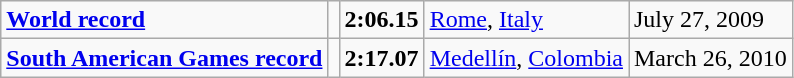<table class="wikitable">
<tr>
<td><strong><a href='#'>World record</a></strong></td>
<td></td>
<td><strong>2:06.15</strong></td>
<td><a href='#'>Rome</a>, <a href='#'>Italy</a></td>
<td>July 27, 2009</td>
</tr>
<tr>
<td><strong><a href='#'>South American Games record</a></strong></td>
<td></td>
<td><strong>2:17.07</strong></td>
<td><a href='#'>Medellín</a>, <a href='#'>Colombia</a></td>
<td>March 26, 2010</td>
</tr>
</table>
